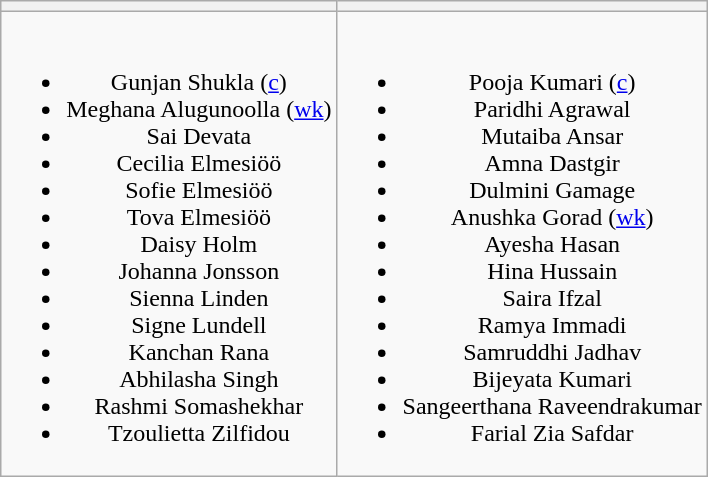<table class="wikitable" style="text-align:center; margin:auto">
<tr>
<th></th>
<th></th>
</tr>
<tr style="vertical-align:top">
<td><br><ul><li>Gunjan Shukla (<a href='#'>c</a>)</li><li>Meghana Alugunoolla (<a href='#'>wk</a>)</li><li>Sai Devata</li><li>Cecilia Elmesiöö</li><li>Sofie Elmesiöö</li><li>Tova Elmesiöö</li><li>Daisy Holm</li><li>Johanna Jonsson</li><li>Sienna Linden</li><li>Signe Lundell</li><li>Kanchan Rana</li><li>Abhilasha Singh</li><li>Rashmi Somashekhar</li><li>Tzoulietta Zilfidou</li></ul></td>
<td><br><ul><li>Pooja Kumari (<a href='#'>c</a>)</li><li>Paridhi Agrawal</li><li>Mutaiba Ansar</li><li>Amna Dastgir</li><li>Dulmini Gamage</li><li>Anushka Gorad (<a href='#'>wk</a>)</li><li>Ayesha Hasan</li><li>Hina Hussain</li><li>Saira Ifzal</li><li>Ramya Immadi</li><li>Samruddhi Jadhav</li><li>Bijeyata Kumari</li><li>Sangeerthana Raveendrakumar</li><li>Farial Zia Safdar</li></ul></td>
</tr>
</table>
